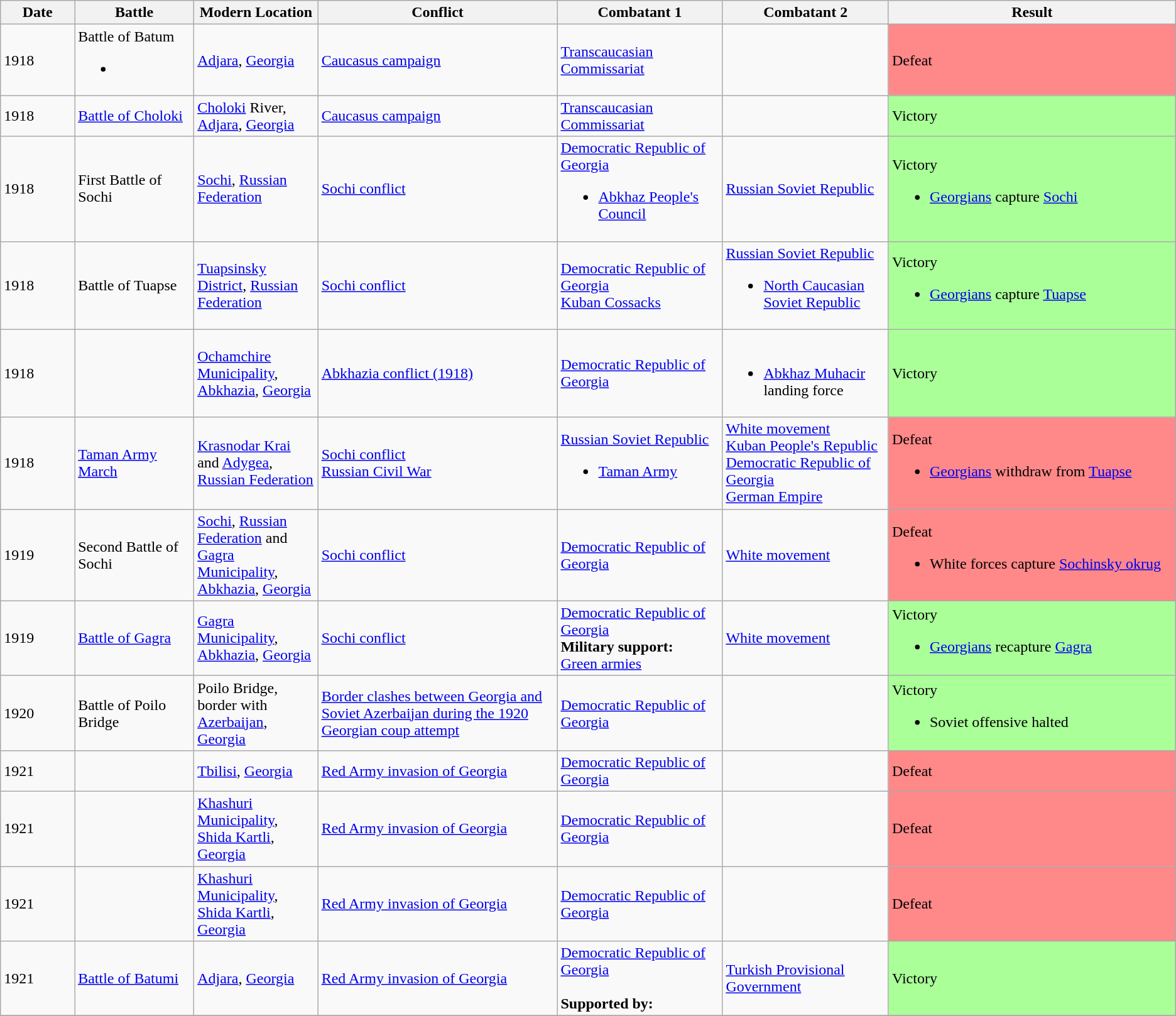<table class="wikitable" style="text-align: left;">
<tr>
<th width="78px">Date</th>
<th width="131px">Battle</th>
<th width="131px">Modern Location</th>
<th width="277px">Conflict</th>
<th width="180px">Combatant 1</th>
<th width="180px">Combatant 2</th>
<th width="330px">Result</th>
</tr>
<tr>
<td>1918</td>
<td>Battle of Batum<br><ul><li></li></ul></td>
<td><a href='#'>Adjara</a>, <a href='#'>Georgia</a> </td>
<td><a href='#'>Caucasus campaign</a></td>
<td> <a href='#'>Transcaucasian Commissariat</a></td>
<td></td>
<td style="background:#F88">Defeat</td>
</tr>
<tr>
<td>1918</td>
<td><a href='#'>Battle of Choloki</a></td>
<td><a href='#'>Choloki</a> River, <a href='#'>Adjara</a>, <a href='#'>Georgia</a> </td>
<td><a href='#'>Caucasus campaign</a></td>
<td> <a href='#'>Transcaucasian Commissariat</a></td>
<td></td>
<td style="background:#AF9">Victory</td>
</tr>
<tr>
<td>1918</td>
<td>First Battle of Sochi</td>
<td><a href='#'>Sochi</a>, <a href='#'>Russian Federation</a> </td>
<td><a href='#'>Sochi conflict</a></td>
<td> <a href='#'>Democratic Republic of Georgia</a><br><ul><li><a href='#'>Abkhaz People's Council</a></li></ul></td>
<td> <a href='#'>Russian Soviet Republic</a></td>
<td style="background:#AF9">Victory<br><ul><li><a href='#'>Georgians</a> capture <a href='#'>Sochi</a></li></ul></td>
</tr>
<tr>
<td>1918</td>
<td>Battle of Tuapse</td>
<td><a href='#'>Tuapsinsky District</a>, <a href='#'>Russian Federation</a> </td>
<td><a href='#'>Sochi conflict</a></td>
<td> <a href='#'>Democratic Republic of Georgia</a><br> <a href='#'>Kuban Cossacks</a></td>
<td> <a href='#'>Russian Soviet Republic</a><br><ul><li> <a href='#'>North Caucasian Soviet Republic</a></li></ul></td>
<td style="background:#AF9">Victory<br><ul><li><a href='#'>Georgians</a> capture <a href='#'>Tuapse</a></li></ul></td>
</tr>
<tr>
<td>1918</td>
<td></td>
<td><a href='#'>Ochamchire Municipality</a>, <a href='#'>Abkhazia</a>, <a href='#'>Georgia</a> </td>
<td><a href='#'>Abkhazia conflict (1918)</a></td>
<td> <a href='#'>Democratic Republic of Georgia</a></td>
<td><br><ul><li><a href='#'>Abkhaz Muhacir</a> landing force</li></ul></td>
<td style="background:#AF9">Victory</td>
</tr>
<tr>
<td>1918</td>
<td><a href='#'>Taman Army March</a></td>
<td><a href='#'>Krasnodar Krai</a> and <a href='#'>Adygea</a>, <a href='#'>Russian Federation</a> </td>
<td><a href='#'>Sochi conflict</a><br><a href='#'>Russian Civil War</a></td>
<td> <a href='#'>Russian Soviet Republic</a><br><ul><li><a href='#'>Taman Army</a></li></ul></td>
<td> <a href='#'>White movement</a><br> <a href='#'>Kuban People's Republic</a><br> <a href='#'>Democratic Republic of Georgia</a><br> <a href='#'>German Empire</a></td>
<td style="background:#F88">Defeat<br><ul><li><a href='#'>Georgians</a> withdraw from <a href='#'>Tuapse</a></li></ul></td>
</tr>
<tr>
<td>1919</td>
<td>Second Battle of Sochi</td>
<td><a href='#'>Sochi</a>, <a href='#'>Russian Federation</a>  and <a href='#'>Gagra Municipality</a>, <a href='#'>Abkhazia</a>, <a href='#'>Georgia</a> </td>
<td><a href='#'>Sochi conflict</a></td>
<td> <a href='#'>Democratic Republic of Georgia</a></td>
<td> <a href='#'>White movement</a></td>
<td style="background:#F88">Defeat<br><ul><li>White forces capture <a href='#'>Sochinsky okrug</a></li></ul></td>
</tr>
<tr>
<td>1919</td>
<td><a href='#'>Battle of Gagra</a></td>
<td><a href='#'>Gagra Municipality</a>, <a href='#'>Abkhazia</a>, <a href='#'>Georgia</a> </td>
<td><a href='#'>Sochi conflict</a></td>
<td> <a href='#'>Democratic Republic of Georgia</a><br><strong>Military support:</strong><br>
 <a href='#'>Green armies</a><br></td>
<td> <a href='#'>White movement</a></td>
<td style="background:#AF9">Victory<br><ul><li><a href='#'>Georgians</a> recapture <a href='#'>Gagra</a></li></ul></td>
</tr>
<tr>
<td>1920</td>
<td>Battle of Poilo Bridge</td>
<td>Poilo Bridge, border with <a href='#'>Azerbaijan</a>, <a href='#'>Georgia</a> </td>
<td><a href='#'>Border clashes between Georgia and Soviet Azerbaijan during the 1920 Georgian coup attempt</a></td>
<td> <a href='#'>Democratic Republic of Georgia</a></td>
<td><br></td>
<td style="background:#AF9">Victory<br><ul><li>Soviet offensive halted</li></ul></td>
</tr>
<tr>
<td>1921</td>
<td></td>
<td><a href='#'>Tbilisi</a>, <a href='#'>Georgia</a> </td>
<td><a href='#'>Red Army invasion of Georgia</a></td>
<td> <a href='#'>Democratic Republic of Georgia</a></td>
<td></td>
<td style="background:#F88">Defeat</td>
</tr>
<tr>
<td>1921</td>
<td></td>
<td><a href='#'>Khashuri Municipality</a>, <a href='#'>Shida Kartli</a>, <a href='#'>Georgia</a> </td>
<td><a href='#'>Red Army invasion of Georgia</a></td>
<td> <a href='#'>Democratic Republic of Georgia</a></td>
<td><br></td>
<td style="background:#F88">Defeat</td>
</tr>
<tr>
<td>1921</td>
<td></td>
<td><a href='#'>Khashuri Municipality</a>, <a href='#'>Shida Kartli</a>, <a href='#'>Georgia</a> </td>
<td><a href='#'>Red Army invasion of Georgia</a></td>
<td> <a href='#'>Democratic Republic of Georgia</a></td>
<td><br></td>
<td style="background:#F88">Defeat</td>
</tr>
<tr>
<td>1921</td>
<td><a href='#'>Battle of Batumi</a></td>
<td><a href='#'>Adjara</a>, <a href='#'>Georgia</a> </td>
<td><a href='#'>Red Army invasion of Georgia</a></td>
<td> <a href='#'>Democratic Republic of Georgia</a><br><br><strong>Supported by:</strong><br>
</td>
<td> <a href='#'>Turkish Provisional Government</a></td>
<td style="background:#AF9">Victory</td>
</tr>
<tr>
</tr>
</table>
